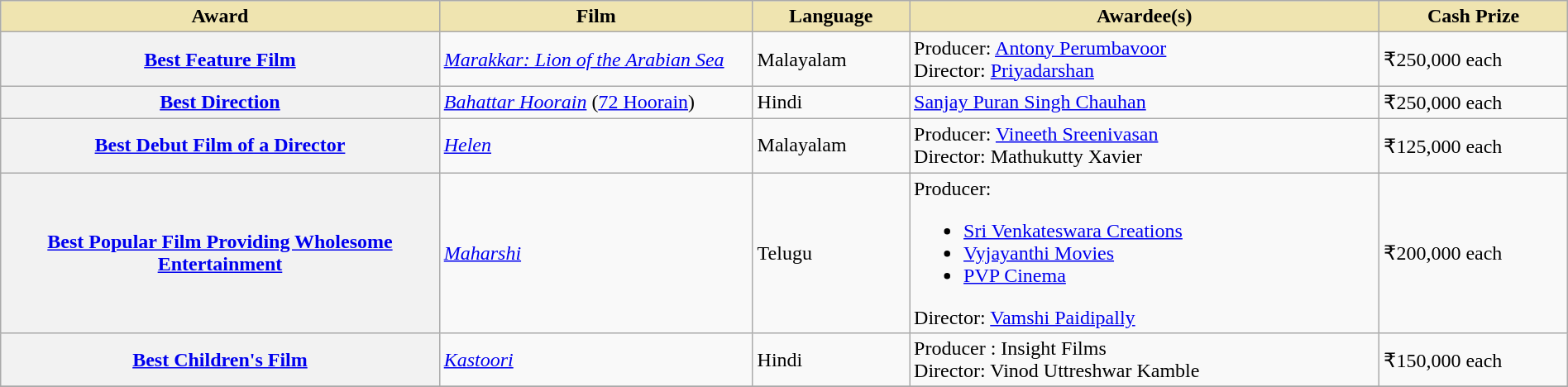<table class="wikitable plainrowheaders" style="width:100%;">
<tr>
<th style="background-color:#EFE4B0;width:28%;">Award</th>
<th style="background-color:#EFE4B0;width:20%;">Film</th>
<th style="background-color:#EFE4B0;width:10%;">Language</th>
<th style="background-color:#EFE4B0;width:30%;">Awardee(s)</th>
<th style="background-color:#EFE4B0;width:12%;">Cash Prize</th>
</tr>
<tr>
<th scope="row"><a href='#'>Best Feature Film</a></th>
<td><em><a href='#'>Marakkar: Lion of the Arabian Sea</a></em></td>
<td>Malayalam</td>
<td>Producer: <a href='#'>Antony Perumbavoor</a><br>Director: <a href='#'>Priyadarshan</a></td>
<td>₹250,000 each</td>
</tr>
<tr>
<th scope="row"><a href='#'>Best Direction</a></th>
<td><em><a href='#'>Bahattar Hoorain</a></em> (<a href='#'>72 Hoorain</a>)</td>
<td>Hindi</td>
<td><a href='#'>Sanjay Puran Singh Chauhan</a></td>
<td>₹250,000 each</td>
</tr>
<tr>
<th scope="row"><a href='#'>Best Debut Film of a Director</a></th>
<td><em><a href='#'>Helen</a></em></td>
<td>Malayalam</td>
<td>Producer: <a href='#'>Vineeth Sreenivasan</a><br>Director: Mathukutty Xavier</td>
<td>₹125,000 each</td>
</tr>
<tr>
<th scope="row"><a href='#'>Best Popular Film Providing Wholesome Entertainment</a></th>
<td><em><a href='#'>Maharshi</a></em></td>
<td>Telugu</td>
<td>Producer:<br><ul><li><a href='#'>Sri Venkateswara Creations</a></li><li><a href='#'>Vyjayanthi Movies</a></li><li><a href='#'>PVP Cinema</a></li></ul>Director: <a href='#'>Vamshi Paidipally</a></td>
<td>₹200,000 each</td>
</tr>
<tr>
<th scope="row"><a href='#'>Best Children's Film</a></th>
<td><em> <a href='#'>Kastoori</a> </em></td>
<td>Hindi</td>
<td>Producer :  Insight Films<br>Director: Vinod Uttreshwar Kamble</td>
<td>₹150,000 each</td>
</tr>
<tr>
</tr>
</table>
